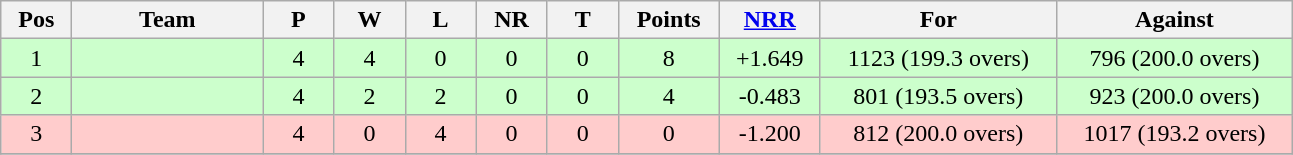<table class="wikitable">
<tr>
<th width="40">Pos</th>
<th width="120">Team</th>
<th width="40">P</th>
<th width="40">W</th>
<th width="40">L</th>
<th width="40">NR</th>
<th width="40">T</th>
<th width="60">Points</th>
<th width="60"><a href='#'>NRR</a></th>
<th width="150">For</th>
<th width="150">Against</th>
</tr>
<tr align="center" bgcolor="ccffcc">
<td>1</td>
<td align="left"></td>
<td>4</td>
<td>4</td>
<td>0</td>
<td>0</td>
<td>0</td>
<td>8</td>
<td>+1.649</td>
<td>1123 (199.3 overs)</td>
<td>796 (200.0 overs)</td>
</tr>
<tr align="center" bgcolor="ccffcc">
<td>2</td>
<td align="left"></td>
<td>4</td>
<td>2</td>
<td>2</td>
<td>0</td>
<td>0</td>
<td>4</td>
<td>-0.483</td>
<td>801 (193.5 overs)</td>
<td>923 (200.0 overs)</td>
</tr>
<tr align="center" bgcolor="ffcccc">
<td>3</td>
<td align="left"></td>
<td>4</td>
<td>0</td>
<td>4</td>
<td>0</td>
<td>0</td>
<td>0</td>
<td>-1.200</td>
<td>812 (200.0 overs)</td>
<td>1017 (193.2 overs)</td>
</tr>
<tr>
</tr>
</table>
